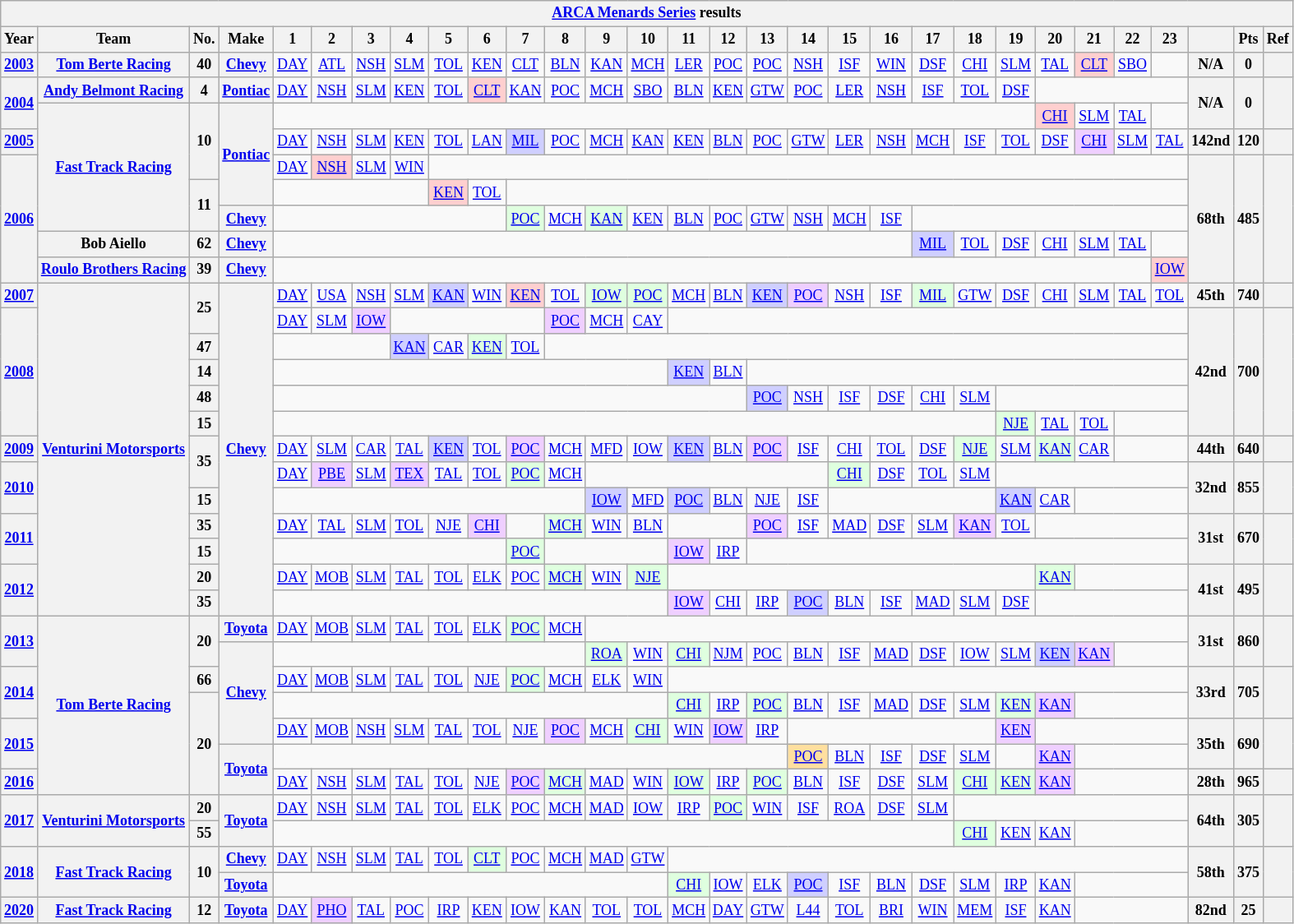<table class="wikitable" style="text-align:center; font-size:75%">
<tr>
<th colspan=46><a href='#'>ARCA Menards Series</a> results</th>
</tr>
<tr>
<th>Year</th>
<th>Team</th>
<th>No.</th>
<th>Make</th>
<th>1</th>
<th>2</th>
<th>3</th>
<th>4</th>
<th>5</th>
<th>6</th>
<th>7</th>
<th>8</th>
<th>9</th>
<th>10</th>
<th>11</th>
<th>12</th>
<th>13</th>
<th>14</th>
<th>15</th>
<th>16</th>
<th>17</th>
<th>18</th>
<th>19</th>
<th>20</th>
<th>21</th>
<th>22</th>
<th>23</th>
<th></th>
<th>Pts</th>
<th>Ref</th>
</tr>
<tr>
<th><a href='#'>2003</a></th>
<th><a href='#'>Tom Berte Racing</a></th>
<th>40</th>
<th><a href='#'>Chevy</a></th>
<td><a href='#'>DAY</a></td>
<td><a href='#'>ATL</a></td>
<td><a href='#'>NSH</a></td>
<td><a href='#'>SLM</a></td>
<td><a href='#'>TOL</a></td>
<td><a href='#'>KEN</a></td>
<td><a href='#'>CLT</a></td>
<td><a href='#'>BLN</a></td>
<td><a href='#'>KAN</a></td>
<td><a href='#'>MCH</a></td>
<td><a href='#'>LER</a></td>
<td><a href='#'>POC</a></td>
<td><a href='#'>POC</a></td>
<td><a href='#'>NSH</a></td>
<td><a href='#'>ISF</a></td>
<td><a href='#'>WIN</a></td>
<td><a href='#'>DSF</a></td>
<td><a href='#'>CHI</a></td>
<td><a href='#'>SLM</a></td>
<td><a href='#'>TAL</a></td>
<td style="background:#FFCFCF;"><a href='#'>CLT</a><br></td>
<td><a href='#'>SBO</a></td>
<td></td>
<th>N/A</th>
<th>0</th>
<th></th>
</tr>
<tr>
<th rowspan=2><a href='#'>2004</a></th>
<th><a href='#'>Andy Belmont Racing</a></th>
<th>4</th>
<th><a href='#'>Pontiac</a></th>
<td><a href='#'>DAY</a></td>
<td><a href='#'>NSH</a></td>
<td><a href='#'>SLM</a></td>
<td><a href='#'>KEN</a></td>
<td><a href='#'>TOL</a></td>
<td style="background:#FFCFCF;"><a href='#'>CLT</a><br></td>
<td><a href='#'>KAN</a></td>
<td><a href='#'>POC</a></td>
<td><a href='#'>MCH</a></td>
<td><a href='#'>SBO</a></td>
<td><a href='#'>BLN</a></td>
<td><a href='#'>KEN</a></td>
<td><a href='#'>GTW</a></td>
<td><a href='#'>POC</a></td>
<td><a href='#'>LER</a></td>
<td><a href='#'>NSH</a></td>
<td><a href='#'>ISF</a></td>
<td><a href='#'>TOL</a></td>
<td><a href='#'>DSF</a></td>
<td colspan=4></td>
<th rowspan=2>N/A</th>
<th rowspan=2>0</th>
<th rowspan=2></th>
</tr>
<tr>
<th rowspan=5><a href='#'>Fast Track Racing</a></th>
<th rowspan=3>10</th>
<th rowspan=4><a href='#'>Pontiac</a></th>
<td colspan=19></td>
<td style="background:#FFCFCF;"><a href='#'>CHI</a><br></td>
<td><a href='#'>SLM</a></td>
<td><a href='#'>TAL</a></td>
<td></td>
</tr>
<tr>
<th><a href='#'>2005</a></th>
<td><a href='#'>DAY</a></td>
<td><a href='#'>NSH</a></td>
<td><a href='#'>SLM</a></td>
<td><a href='#'>KEN</a></td>
<td><a href='#'>TOL</a></td>
<td><a href='#'>LAN</a></td>
<td style="background:#CFCFFF;"><a href='#'>MIL</a><br></td>
<td><a href='#'>POC</a></td>
<td><a href='#'>MCH</a></td>
<td><a href='#'>KAN</a></td>
<td><a href='#'>KEN</a></td>
<td><a href='#'>BLN</a></td>
<td><a href='#'>POC</a></td>
<td><a href='#'>GTW</a></td>
<td><a href='#'>LER</a></td>
<td><a href='#'>NSH</a></td>
<td><a href='#'>MCH</a></td>
<td><a href='#'>ISF</a></td>
<td><a href='#'>TOL</a></td>
<td><a href='#'>DSF</a></td>
<td style="background:#EFCFFF;"><a href='#'>CHI</a><br></td>
<td><a href='#'>SLM</a></td>
<td><a href='#'>TAL</a></td>
<th>142nd</th>
<th>120</th>
<th></th>
</tr>
<tr>
<th rowspan=5><a href='#'>2006</a></th>
<td><a href='#'>DAY</a></td>
<td style="background:#FFCFCF;"><a href='#'>NSH</a><br></td>
<td><a href='#'>SLM</a></td>
<td><a href='#'>WIN</a></td>
<td colspan=19></td>
<th rowspan=5>68th</th>
<th rowspan=5>485</th>
<th rowspan=5></th>
</tr>
<tr>
<th rowspan=2>11</th>
<td colspan=4></td>
<td style="background:#FFCFCF;"><a href='#'>KEN</a><br></td>
<td><a href='#'>TOL</a></td>
<td colspan=17></td>
</tr>
<tr>
<th><a href='#'>Chevy</a></th>
<td colspan=6></td>
<td style="background:#DFFFDF;"><a href='#'>POC</a><br></td>
<td><a href='#'>MCH</a></td>
<td style="background:#DFFFDF;"><a href='#'>KAN</a><br></td>
<td><a href='#'>KEN</a></td>
<td><a href='#'>BLN</a></td>
<td><a href='#'>POC</a></td>
<td><a href='#'>GTW</a></td>
<td><a href='#'>NSH</a></td>
<td><a href='#'>MCH</a></td>
<td><a href='#'>ISF</a></td>
<td colspan=7></td>
</tr>
<tr>
<th>Bob Aiello</th>
<th>62</th>
<th><a href='#'>Chevy</a></th>
<td colspan=16></td>
<td style="background:#CFCFFF;"><a href='#'>MIL</a><br></td>
<td><a href='#'>TOL</a></td>
<td><a href='#'>DSF</a></td>
<td><a href='#'>CHI</a></td>
<td><a href='#'>SLM</a></td>
<td><a href='#'>TAL</a></td>
<td></td>
</tr>
<tr>
<th><a href='#'>Roulo Brothers Racing</a></th>
<th>39</th>
<th><a href='#'>Chevy</a></th>
<td colspan=22></td>
<td style="background:#FFCFCF;"><a href='#'>IOW</a><br></td>
</tr>
<tr>
<th><a href='#'>2007</a></th>
<th rowspan=13><a href='#'>Venturini Motorsports</a></th>
<th rowspan=2>25</th>
<th rowspan=13><a href='#'>Chevy</a></th>
<td><a href='#'>DAY</a></td>
<td><a href='#'>USA</a></td>
<td><a href='#'>NSH</a></td>
<td><a href='#'>SLM</a></td>
<td style="background:#CFCFFF;"><a href='#'>KAN</a><br></td>
<td><a href='#'>WIN</a></td>
<td style="background:#FFCFCF;"><a href='#'>KEN</a><br></td>
<td><a href='#'>TOL</a></td>
<td style="background:#DFFFDF;"><a href='#'>IOW</a><br></td>
<td style="background:#DFFFDF;"><a href='#'>POC</a><br></td>
<td><a href='#'>MCH</a></td>
<td><a href='#'>BLN</a></td>
<td style="background:#CFCFFF;"><a href='#'>KEN</a><br></td>
<td style="background:#EFCFFF;"><a href='#'>POC</a><br></td>
<td><a href='#'>NSH</a></td>
<td><a href='#'>ISF</a></td>
<td style="background:#DFFFDF;"><a href='#'>MIL</a><br></td>
<td><a href='#'>GTW</a></td>
<td><a href='#'>DSF</a></td>
<td><a href='#'>CHI</a></td>
<td><a href='#'>SLM</a></td>
<td><a href='#'>TAL</a></td>
<td><a href='#'>TOL</a></td>
<th>45th</th>
<th>740</th>
<th></th>
</tr>
<tr>
<th rowspan=5><a href='#'>2008</a></th>
<td><a href='#'>DAY</a></td>
<td><a href='#'>SLM</a></td>
<td style="background:#EFCFFF;"><a href='#'>IOW</a><br></td>
<td colspan=4></td>
<td style="background:#EFCFFF;"><a href='#'>POC</a><br></td>
<td><a href='#'>MCH</a></td>
<td><a href='#'>CAY</a></td>
<td colspan=13></td>
<th rowspan=5>42nd</th>
<th rowspan=5>700</th>
<th rowspan=5></th>
</tr>
<tr>
<th>47</th>
<td colspan=3></td>
<td style="background:#CFCFFF;"><a href='#'>KAN</a><br></td>
<td><a href='#'>CAR</a></td>
<td style="background:#DFFFDF;"><a href='#'>KEN</a><br></td>
<td><a href='#'>TOL</a></td>
<td colspan=16></td>
</tr>
<tr>
<th>14</th>
<td colspan=10></td>
<td style="background:#CFCFFF;"><a href='#'>KEN</a><br></td>
<td><a href='#'>BLN</a></td>
<td colspan=11></td>
</tr>
<tr>
<th>48</th>
<td colspan=12></td>
<td style="background:#CFCFFF;"><a href='#'>POC</a><br></td>
<td><a href='#'>NSH</a></td>
<td><a href='#'>ISF</a></td>
<td><a href='#'>DSF</a></td>
<td><a href='#'>CHI</a></td>
<td><a href='#'>SLM</a></td>
<td colspan=5></td>
</tr>
<tr>
<th>15</th>
<td colspan=18></td>
<td style="background:#DFFFDF;"><a href='#'>NJE</a><br></td>
<td><a href='#'>TAL</a></td>
<td><a href='#'>TOL</a></td>
<td colspan=2></td>
</tr>
<tr>
<th><a href='#'>2009</a></th>
<th rowspan=2>35</th>
<td><a href='#'>DAY</a></td>
<td><a href='#'>SLM</a></td>
<td><a href='#'>CAR</a></td>
<td><a href='#'>TAL</a></td>
<td style="background:#CFCFFF;"><a href='#'>KEN</a><br></td>
<td><a href='#'>TOL</a></td>
<td style="background:#EFCFFF;"><a href='#'>POC</a><br></td>
<td><a href='#'>MCH</a></td>
<td><a href='#'>MFD</a></td>
<td><a href='#'>IOW</a></td>
<td style="background:#CFCFFF;"><a href='#'>KEN</a><br></td>
<td><a href='#'>BLN</a></td>
<td style="background:#EFCFFF;"><a href='#'>POC</a><br></td>
<td><a href='#'>ISF</a></td>
<td><a href='#'>CHI</a></td>
<td><a href='#'>TOL</a></td>
<td><a href='#'>DSF</a></td>
<td style="background:#DFFFDF;"><a href='#'>NJE</a><br></td>
<td><a href='#'>SLM</a></td>
<td style="background:#DFFFDF;"><a href='#'>KAN</a><br></td>
<td><a href='#'>CAR</a></td>
<td colspan=2></td>
<th>44th</th>
<th>640</th>
<th></th>
</tr>
<tr>
<th rowspan=2><a href='#'>2010</a></th>
<td><a href='#'>DAY</a></td>
<td style="background:#EFCFFF;"><a href='#'>PBE</a><br></td>
<td><a href='#'>SLM</a></td>
<td style="background:#EFCFFF;"><a href='#'>TEX</a><br></td>
<td><a href='#'>TAL</a></td>
<td><a href='#'>TOL</a></td>
<td style="background:#DFFFDF;"><a href='#'>POC</a><br></td>
<td><a href='#'>MCH</a></td>
<td colspan=6></td>
<td style="background:#DFFFDF;"><a href='#'>CHI</a><br></td>
<td><a href='#'>DSF</a></td>
<td><a href='#'>TOL</a></td>
<td><a href='#'>SLM</a></td>
<td colspan=5></td>
<th rowspan=2>32nd</th>
<th rowspan=2>855</th>
<th rowspan=2></th>
</tr>
<tr>
<th>15</th>
<td colspan=8></td>
<td style="background:#CFCFFF;"><a href='#'>IOW</a><br></td>
<td><a href='#'>MFD</a></td>
<td style="background:#CFCFFF;"><a href='#'>POC</a><br></td>
<td><a href='#'>BLN</a></td>
<td><a href='#'>NJE</a></td>
<td><a href='#'>ISF</a></td>
<td colspan=4></td>
<td style="background:#CFCFFF;"><a href='#'>KAN</a><br></td>
<td><a href='#'>CAR</a></td>
<td colspan=3></td>
</tr>
<tr>
<th rowspan=2><a href='#'>2011</a></th>
<th>35</th>
<td><a href='#'>DAY</a></td>
<td><a href='#'>TAL</a></td>
<td><a href='#'>SLM</a></td>
<td><a href='#'>TOL</a></td>
<td><a href='#'>NJE</a></td>
<td style="background:#EFCFFF;"><a href='#'>CHI</a><br></td>
<td></td>
<td style="background:#DFFFDF;"><a href='#'>MCH</a><br></td>
<td><a href='#'>WIN</a></td>
<td><a href='#'>BLN</a></td>
<td colspan=2></td>
<td style="background:#EFCFFF;"><a href='#'>POC</a><br></td>
<td><a href='#'>ISF</a></td>
<td><a href='#'>MAD</a></td>
<td><a href='#'>DSF</a></td>
<td><a href='#'>SLM</a></td>
<td style="background:#EFCFFF;"><a href='#'>KAN</a><br></td>
<td><a href='#'>TOL</a></td>
<td colspan=4></td>
<th rowspan=2>31st</th>
<th rowspan=2>670</th>
<th rowspan=2></th>
</tr>
<tr>
<th>15</th>
<td colspan=6></td>
<td style="background:#DFFFDF;"><a href='#'>POC</a><br></td>
<td colspan=3></td>
<td style="background:#EFCFFF;"><a href='#'>IOW</a><br></td>
<td><a href='#'>IRP</a></td>
<td colspan=12></td>
</tr>
<tr>
<th rowspan=2><a href='#'>2012</a></th>
<th>20</th>
<td><a href='#'>DAY</a></td>
<td><a href='#'>MOB</a></td>
<td><a href='#'>SLM</a></td>
<td><a href='#'>TAL</a></td>
<td><a href='#'>TOL</a></td>
<td><a href='#'>ELK</a></td>
<td><a href='#'>POC</a></td>
<td style="background:#DFFFDF;"><a href='#'>MCH</a><br></td>
<td><a href='#'>WIN</a></td>
<td style="background:#DFFFDF;"><a href='#'>NJE</a><br></td>
<td colspan=9></td>
<td style="background:#DFFFDF;"><a href='#'>KAN</a><br></td>
<td colspan=3></td>
<th rowspan=2>41st</th>
<th rowspan=2>495</th>
<th rowspan=2></th>
</tr>
<tr>
<th>35</th>
<td colspan=10></td>
<td style="background:#EFCFFF;"><a href='#'>IOW</a><br></td>
<td><a href='#'>CHI</a></td>
<td><a href='#'>IRP</a></td>
<td style="background:#CFCFFF;"><a href='#'>POC</a><br></td>
<td><a href='#'>BLN</a></td>
<td><a href='#'>ISF</a></td>
<td><a href='#'>MAD</a></td>
<td><a href='#'>SLM</a></td>
<td><a href='#'>DSF</a></td>
<td colspan=4></td>
</tr>
<tr>
<th rowspan=2><a href='#'>2013</a></th>
<th rowspan=7><a href='#'>Tom Berte Racing</a></th>
<th rowspan=2>20</th>
<th><a href='#'>Toyota</a></th>
<td><a href='#'>DAY</a></td>
<td><a href='#'>MOB</a></td>
<td><a href='#'>SLM</a></td>
<td><a href='#'>TAL</a></td>
<td><a href='#'>TOL</a></td>
<td><a href='#'>ELK</a></td>
<td style="background:#DFFFDF;"><a href='#'>POC</a><br></td>
<td><a href='#'>MCH</a></td>
<td colspan=15></td>
<th rowspan=2>31st</th>
<th rowspan=2>860</th>
<th rowspan=2></th>
</tr>
<tr>
<th rowspan=4><a href='#'>Chevy</a></th>
<td colspan=8></td>
<td style="background:#DFFFDF;"><a href='#'>ROA</a><br></td>
<td><a href='#'>WIN</a></td>
<td style="background:#DFFFDF;"><a href='#'>CHI</a><br></td>
<td><a href='#'>NJM</a></td>
<td><a href='#'>POC</a></td>
<td><a href='#'>BLN</a></td>
<td><a href='#'>ISF</a></td>
<td><a href='#'>MAD</a></td>
<td><a href='#'>DSF</a></td>
<td><a href='#'>IOW</a></td>
<td><a href='#'>SLM</a></td>
<td style="background:#CFCFFF;"><a href='#'>KEN</a><br></td>
<td style="background:#EFCFFF;"><a href='#'>KAN</a><br></td>
<td colspan=2></td>
</tr>
<tr>
<th rowspan=2><a href='#'>2014</a></th>
<th>66</th>
<td><a href='#'>DAY</a></td>
<td><a href='#'>MOB</a></td>
<td><a href='#'>SLM</a></td>
<td><a href='#'>TAL</a></td>
<td><a href='#'>TOL</a></td>
<td><a href='#'>NJE</a></td>
<td style="background:#DFFFDF;"><a href='#'>POC</a><br></td>
<td><a href='#'>MCH</a></td>
<td><a href='#'>ELK</a></td>
<td><a href='#'>WIN</a></td>
<td colspan=13></td>
<th rowspan=2>33rd</th>
<th rowspan=2>705</th>
<th rowspan=2></th>
</tr>
<tr>
<th rowspan=4>20</th>
<td colspan=10></td>
<td style="background:#DFFFDF;"><a href='#'>CHI</a><br></td>
<td><a href='#'>IRP</a></td>
<td style="background:#DFFFDF;"><a href='#'>POC</a><br></td>
<td><a href='#'>BLN</a></td>
<td><a href='#'>ISF</a></td>
<td><a href='#'>MAD</a></td>
<td><a href='#'>DSF</a></td>
<td><a href='#'>SLM</a></td>
<td style="background:#DFFFDF;"><a href='#'>KEN</a><br></td>
<td style="background:#EFCFFF;"><a href='#'>KAN</a><br></td>
<td colspan=3></td>
</tr>
<tr>
<th rowspan=2><a href='#'>2015</a></th>
<td><a href='#'>DAY</a></td>
<td><a href='#'>MOB</a></td>
<td><a href='#'>NSH</a></td>
<td><a href='#'>SLM</a></td>
<td><a href='#'>TAL</a></td>
<td><a href='#'>TOL</a></td>
<td><a href='#'>NJE</a></td>
<td style="background:#EFCFFF;"><a href='#'>POC</a><br></td>
<td><a href='#'>MCH</a></td>
<td style="background:#DFFFDF;"><a href='#'>CHI</a><br></td>
<td><a href='#'>WIN</a></td>
<td style="background:#EFCFFF;"><a href='#'>IOW</a><br></td>
<td><a href='#'>IRP</a></td>
<td colspan=5></td>
<td style="background:#EFCFFF;"><a href='#'>KEN</a><br></td>
<td colspan=4></td>
<th rowspan=2>35th</th>
<th rowspan=2>690</th>
<th rowspan=2></th>
</tr>
<tr>
<th rowspan=2><a href='#'>Toyota</a></th>
<td colspan=13></td>
<td style="background:#FFDF9F;"><a href='#'>POC</a><br></td>
<td><a href='#'>BLN</a></td>
<td><a href='#'>ISF</a></td>
<td><a href='#'>DSF</a></td>
<td><a href='#'>SLM</a></td>
<td></td>
<td style="background:#EFCFFF;"><a href='#'>KAN</a><br></td>
<td colspan=3></td>
</tr>
<tr>
<th><a href='#'>2016</a></th>
<td><a href='#'>DAY</a></td>
<td><a href='#'>NSH</a></td>
<td><a href='#'>SLM</a></td>
<td><a href='#'>TAL</a></td>
<td><a href='#'>TOL</a></td>
<td><a href='#'>NJE</a></td>
<td style="background:#EFCFFF;"><a href='#'>POC</a><br></td>
<td style="background:#DFFFDF;"><a href='#'>MCH</a><br></td>
<td><a href='#'>MAD</a></td>
<td><a href='#'>WIN</a></td>
<td style="background:#DFFFDF;"><a href='#'>IOW</a><br></td>
<td><a href='#'>IRP</a></td>
<td style="background:#DFFFDF;"><a href='#'>POC</a><br></td>
<td><a href='#'>BLN</a></td>
<td><a href='#'>ISF</a></td>
<td><a href='#'>DSF</a></td>
<td><a href='#'>SLM</a></td>
<td style="background:#DFFFDF;"><a href='#'>CHI</a><br></td>
<td style="background:#DFFFDF;"><a href='#'>KEN</a><br></td>
<td style="background:#EFCFFF;"><a href='#'>KAN</a><br></td>
<td colspan=3></td>
<th>28th</th>
<th>965</th>
<th></th>
</tr>
<tr>
<th rowspan=2><a href='#'>2017</a></th>
<th rowspan=2><a href='#'>Venturini Motorsports</a></th>
<th>20</th>
<th rowspan=2><a href='#'>Toyota</a></th>
<td><a href='#'>DAY</a></td>
<td><a href='#'>NSH</a></td>
<td><a href='#'>SLM</a></td>
<td><a href='#'>TAL</a></td>
<td><a href='#'>TOL</a></td>
<td><a href='#'>ELK</a></td>
<td><a href='#'>POC</a></td>
<td><a href='#'>MCH</a></td>
<td><a href='#'>MAD</a></td>
<td><a href='#'>IOW</a></td>
<td><a href='#'>IRP</a></td>
<td style="background:#DFFFDF;"><a href='#'>POC</a><br></td>
<td><a href='#'>WIN</a></td>
<td><a href='#'>ISF</a></td>
<td><a href='#'>ROA</a></td>
<td><a href='#'>DSF</a></td>
<td><a href='#'>SLM</a></td>
<td colspan=6></td>
<th rowspan=2>64th</th>
<th rowspan=2>305</th>
<th rowspan=2></th>
</tr>
<tr>
<th>55</th>
<td colspan=17></td>
<td style="background:#DFFFDF;"><a href='#'>CHI</a><br></td>
<td><a href='#'>KEN</a></td>
<td><a href='#'>KAN</a></td>
<td colspan=3></td>
</tr>
<tr>
<th rowspan=2><a href='#'>2018</a></th>
<th rowspan=2><a href='#'>Fast Track Racing</a></th>
<th rowspan=2>10</th>
<th><a href='#'>Chevy</a></th>
<td><a href='#'>DAY</a></td>
<td><a href='#'>NSH</a></td>
<td><a href='#'>SLM</a></td>
<td><a href='#'>TAL</a></td>
<td><a href='#'>TOL</a></td>
<td style="background:#DFFFDF;"><a href='#'>CLT</a><br></td>
<td><a href='#'>POC</a></td>
<td><a href='#'>MCH</a></td>
<td><a href='#'>MAD</a></td>
<td><a href='#'>GTW</a></td>
<td colspan=13></td>
<th rowspan=2>58th</th>
<th rowspan=2>375</th>
<th rowspan=2></th>
</tr>
<tr>
<th><a href='#'>Toyota</a></th>
<td colspan=10></td>
<td style="background:#DFFFDF;"><a href='#'>CHI</a><br></td>
<td><a href='#'>IOW</a></td>
<td><a href='#'>ELK</a></td>
<td style="background:#CFCFFF;"><a href='#'>POC</a><br></td>
<td><a href='#'>ISF</a></td>
<td><a href='#'>BLN</a></td>
<td><a href='#'>DSF</a></td>
<td><a href='#'>SLM</a></td>
<td><a href='#'>IRP</a></td>
<td><a href='#'>KAN</a></td>
<td colspan=3></td>
</tr>
<tr>
<th><a href='#'>2020</a></th>
<th><a href='#'>Fast Track Racing</a></th>
<th>12</th>
<th><a href='#'>Toyota</a></th>
<td><a href='#'>DAY</a></td>
<td style="background:#EFCFFF;"><a href='#'>PHO</a><br></td>
<td><a href='#'>TAL</a></td>
<td><a href='#'>POC</a></td>
<td><a href='#'>IRP</a></td>
<td><a href='#'>KEN</a></td>
<td><a href='#'>IOW</a></td>
<td><a href='#'>KAN</a></td>
<td><a href='#'>TOL</a></td>
<td><a href='#'>TOL</a></td>
<td><a href='#'>MCH</a></td>
<td><a href='#'>DAY</a></td>
<td><a href='#'>GTW</a></td>
<td><a href='#'>L44</a></td>
<td><a href='#'>TOL</a></td>
<td><a href='#'>BRI</a></td>
<td><a href='#'>WIN</a></td>
<td><a href='#'>MEM</a></td>
<td><a href='#'>ISF</a></td>
<td><a href='#'>KAN</a></td>
<td colspan=3></td>
<th>82nd</th>
<th>25</th>
<th></th>
</tr>
</table>
